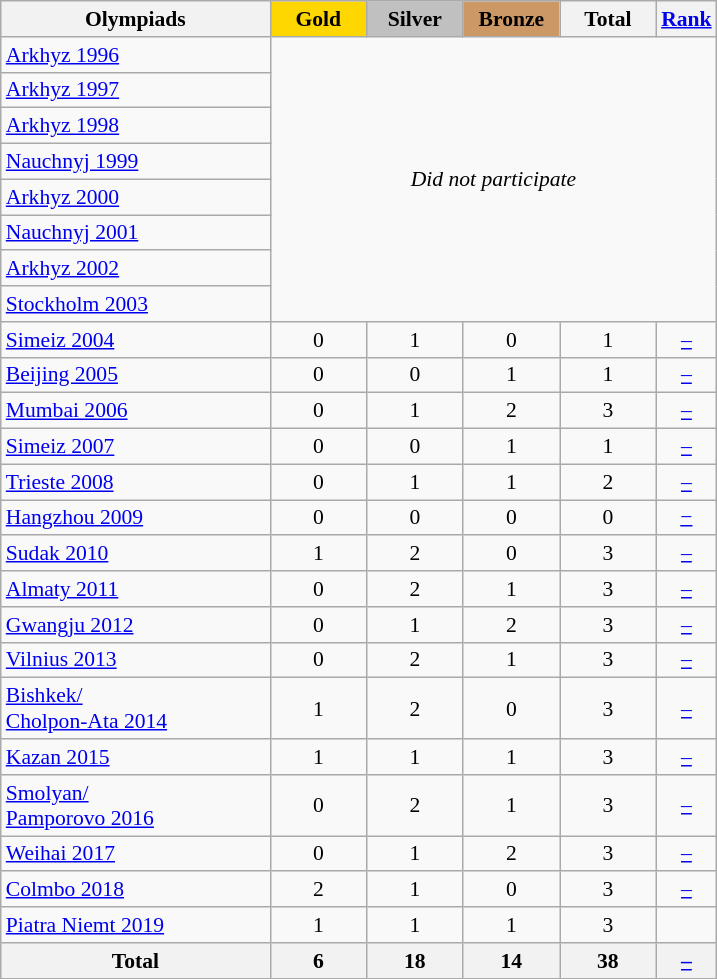<table class="wikitable" style="text-align:center; font-size:90%;">
<tr>
<th style="width:12em;">Olympiads</th>
<th style="width:4em; background:gold;">Gold</th>
<th style="width:4em; background:silver;">Silver</th>
<th style="width:4em; background:#cc9966;">Bronze</th>
<th style="width:4em;">Total</th>
<th style="width:2em;"><a href='#'>Rank</a></th>
</tr>
<tr>
<td align=left> <a href='#'>Arkhyz 1996</a></td>
<td align=center colspan=6 rowspan="8"><em>Did not participate</em></td>
</tr>
<tr>
<td align=left> <a href='#'>Arkhyz 1997</a></td>
</tr>
<tr>
<td align=left> <a href='#'>Arkhyz 1998</a></td>
</tr>
<tr>
<td align=left> <a href='#'>Nauchnyj 1999</a></td>
</tr>
<tr>
<td align=left> <a href='#'>Arkhyz 2000</a></td>
</tr>
<tr>
<td align=left> <a href='#'>Nauchnyj 2001</a></td>
</tr>
<tr>
<td align=left> <a href='#'>Arkhyz 2002</a></td>
</tr>
<tr>
<td align=left> <a href='#'>Stockholm 2003</a></td>
</tr>
<tr>
<td align=left> <a href='#'>Simeiz 2004</a></td>
<td>0</td>
<td>1</td>
<td>0</td>
<td>1</td>
<td><a href='#'>–</a></td>
</tr>
<tr>
<td align=left> <a href='#'>Beijing 2005</a></td>
<td>0</td>
<td>0</td>
<td>1</td>
<td>1</td>
<td><a href='#'>–</a></td>
</tr>
<tr>
<td align=left> <a href='#'>Mumbai 2006</a></td>
<td>0</td>
<td>1</td>
<td>2</td>
<td>3</td>
<td><a href='#'>–</a></td>
</tr>
<tr>
<td align=left> <a href='#'>Simeiz 2007</a></td>
<td>0</td>
<td>0</td>
<td>1</td>
<td>1</td>
<td><a href='#'>–</a></td>
</tr>
<tr>
<td align=left> <a href='#'>Trieste 2008</a></td>
<td>0</td>
<td>1</td>
<td>1</td>
<td>2</td>
<td><a href='#'>–</a></td>
</tr>
<tr>
<td align=left> <a href='#'>Hangzhou 2009</a></td>
<td>0</td>
<td>0</td>
<td>0</td>
<td>0</td>
<td><a href='#'>−</a></td>
</tr>
<tr>
<td align=left> <a href='#'>Sudak 2010</a></td>
<td>1</td>
<td>2</td>
<td>0</td>
<td>3</td>
<td><a href='#'>–</a></td>
</tr>
<tr>
<td align=left> <a href='#'>Almaty 2011</a></td>
<td>0</td>
<td>2</td>
<td>1</td>
<td>3</td>
<td><a href='#'>–</a></td>
</tr>
<tr>
<td align=left> <a href='#'>Gwangju 2012</a></td>
<td>0</td>
<td>1</td>
<td>2</td>
<td>3</td>
<td><a href='#'>–</a></td>
</tr>
<tr>
<td align=left> <a href='#'>Vilnius 2013</a></td>
<td>0</td>
<td>2</td>
<td>1</td>
<td>3</td>
<td><a href='#'>–</a></td>
</tr>
<tr>
<td align=left> <a href='#'>Bishkek/<br>Cholpon-Ata 2014</a></td>
<td>1</td>
<td>2</td>
<td>0</td>
<td>3</td>
<td><a href='#'>–</a></td>
</tr>
<tr>
<td align=left> <a href='#'>Kazan 2015</a></td>
<td>1</td>
<td>1</td>
<td>1</td>
<td>3</td>
<td><a href='#'>–</a></td>
</tr>
<tr>
<td align=left> <a href='#'>Smolyan/<br>Pamporovo 2016</a></td>
<td>0</td>
<td>2</td>
<td>1</td>
<td>3</td>
<td><a href='#'>–</a></td>
</tr>
<tr>
<td align=left> <a href='#'>Weihai 2017</a></td>
<td>0</td>
<td>1</td>
<td>2</td>
<td>3</td>
<td><a href='#'>–</a></td>
</tr>
<tr>
<td align=left> <a href='#'>Colmbo 2018</a></td>
<td>2</td>
<td>1</td>
<td>0</td>
<td>3</td>
<td><a href='#'>–</a></td>
</tr>
<tr>
<td align=left> <a href='#'>Piatra Niemt 2019</a></td>
<td>1</td>
<td>1</td>
<td>1</td>
<td>3</td>
<td></td>
</tr>
<tr>
<th colspan=1>Total</th>
<th>6</th>
<th>18</th>
<th>14</th>
<th>38</th>
<th><a href='#'>–</a></th>
</tr>
</table>
